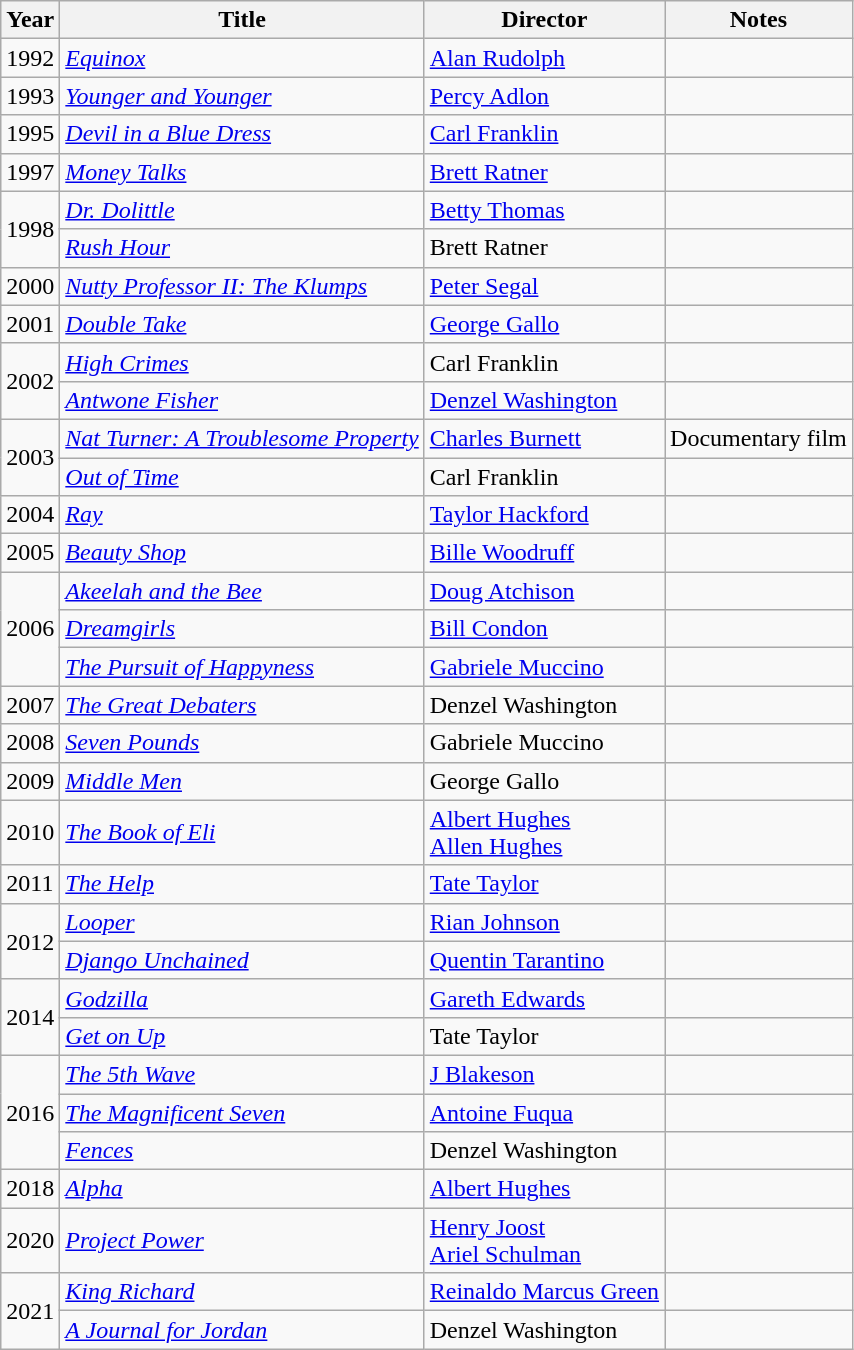<table class="wikitable sortable">
<tr>
<th>Year</th>
<th>Title</th>
<th>Director</th>
<th class="unsortable">Notes</th>
</tr>
<tr>
<td>1992</td>
<td><em><a href='#'>Equinox</a></em></td>
<td><a href='#'>Alan Rudolph</a></td>
<td></td>
</tr>
<tr>
<td>1993</td>
<td><em><a href='#'>Younger and Younger</a></em></td>
<td><a href='#'>Percy Adlon</a></td>
<td></td>
</tr>
<tr>
<td>1995</td>
<td><em><a href='#'>Devil in a Blue Dress</a></em></td>
<td><a href='#'>Carl Franklin</a></td>
<td></td>
</tr>
<tr>
<td>1997</td>
<td><em><a href='#'>Money Talks</a></em></td>
<td><a href='#'>Brett Ratner</a></td>
<td></td>
</tr>
<tr>
<td rowspan="2">1998</td>
<td><em><a href='#'>Dr. Dolittle</a></em></td>
<td><a href='#'>Betty Thomas</a></td>
<td></td>
</tr>
<tr>
<td><em><a href='#'>Rush Hour</a></em></td>
<td>Brett Ratner</td>
<td></td>
</tr>
<tr>
<td>2000</td>
<td><em><a href='#'>Nutty Professor II: The Klumps</a></em></td>
<td><a href='#'>Peter Segal</a></td>
<td></td>
</tr>
<tr>
<td>2001</td>
<td><em><a href='#'>Double Take</a></em></td>
<td><a href='#'>George Gallo</a></td>
<td></td>
</tr>
<tr>
<td rowspan="2">2002</td>
<td><em><a href='#'>High Crimes</a></em></td>
<td>Carl Franklin</td>
<td></td>
</tr>
<tr>
<td><em><a href='#'>Antwone Fisher</a></em></td>
<td><a href='#'>Denzel Washington</a></td>
<td></td>
</tr>
<tr>
<td rowspan="2">2003</td>
<td><em><a href='#'>Nat Turner: A Troublesome Property</a></em></td>
<td><a href='#'>Charles Burnett</a></td>
<td>Documentary film</td>
</tr>
<tr>
<td><em><a href='#'>Out of Time</a></em></td>
<td>Carl Franklin</td>
<td></td>
</tr>
<tr>
<td>2004</td>
<td><em><a href='#'>Ray</a></em></td>
<td><a href='#'>Taylor Hackford</a></td>
<td></td>
</tr>
<tr>
<td>2005</td>
<td><em><a href='#'>Beauty Shop</a></em></td>
<td><a href='#'>Bille Woodruff</a></td>
<td></td>
</tr>
<tr>
<td rowspan="3">2006</td>
<td><em><a href='#'>Akeelah and the Bee</a></em></td>
<td><a href='#'>Doug Atchison</a></td>
<td></td>
</tr>
<tr>
<td><em><a href='#'>Dreamgirls</a></em></td>
<td><a href='#'>Bill Condon</a></td>
<td></td>
</tr>
<tr>
<td><em><a href='#'>The Pursuit of Happyness</a></em></td>
<td><a href='#'>Gabriele Muccino</a></td>
<td></td>
</tr>
<tr>
<td>2007</td>
<td><em><a href='#'>The Great Debaters</a></em></td>
<td>Denzel Washington</td>
<td></td>
</tr>
<tr>
<td>2008</td>
<td><em><a href='#'>Seven Pounds</a></em></td>
<td>Gabriele Muccino</td>
<td></td>
</tr>
<tr>
<td>2009</td>
<td><em><a href='#'>Middle Men</a></em></td>
<td>George Gallo</td>
<td></td>
</tr>
<tr>
<td>2010</td>
<td><em><a href='#'>The Book of Eli</a></em></td>
<td><a href='#'>Albert Hughes <br>Allen Hughes</a></td>
<td></td>
</tr>
<tr>
<td>2011</td>
<td><em><a href='#'>The Help</a></em></td>
<td><a href='#'>Tate Taylor</a></td>
<td></td>
</tr>
<tr>
<td rowspan="2">2012</td>
<td><em><a href='#'>Looper</a></em></td>
<td><a href='#'>Rian Johnson</a></td>
<td></td>
</tr>
<tr>
<td><em><a href='#'>Django Unchained</a></em></td>
<td><a href='#'>Quentin Tarantino</a></td>
<td></td>
</tr>
<tr>
<td rowspan="2">2014</td>
<td><em><a href='#'>Godzilla</a></em></td>
<td><a href='#'>Gareth Edwards</a></td>
<td></td>
</tr>
<tr>
<td><em><a href='#'>Get on Up</a></em></td>
<td>Tate Taylor</td>
<td></td>
</tr>
<tr>
<td rowspan="3">2016</td>
<td><em><a href='#'>The 5th Wave</a></em></td>
<td><a href='#'>J Blakeson</a></td>
<td></td>
</tr>
<tr>
<td><em><a href='#'>The Magnificent Seven</a></em></td>
<td><a href='#'>Antoine Fuqua</a></td>
<td></td>
</tr>
<tr>
<td><em><a href='#'>Fences</a></em></td>
<td>Denzel Washington</td>
<td></td>
</tr>
<tr>
<td>2018</td>
<td><em><a href='#'>Alpha</a></em></td>
<td><a href='#'>Albert Hughes</a></td>
<td></td>
</tr>
<tr>
<td>2020</td>
<td><em><a href='#'>Project Power</a></em></td>
<td><a href='#'>Henry Joost</a> <br><a href='#'>Ariel Schulman</a></td>
<td></td>
</tr>
<tr>
<td rowspan="2">2021</td>
<td><em><a href='#'>King Richard</a></em></td>
<td><a href='#'>Reinaldo Marcus Green</a></td>
<td></td>
</tr>
<tr>
<td><em><a href='#'>A Journal for Jordan</a></em></td>
<td>Denzel Washington</td>
<td></td>
</tr>
</table>
